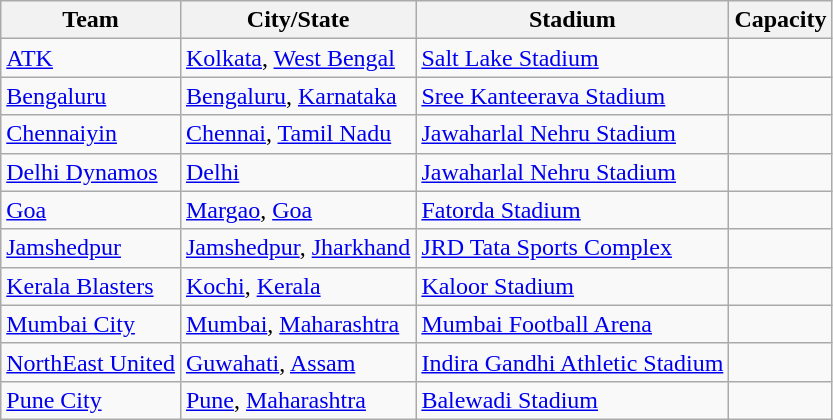<table class="wikitable sortable">
<tr>
<th>Team</th>
<th>City/State</th>
<th>Stadium</th>
<th>Capacity</th>
</tr>
<tr>
<td><a href='#'>ATK</a></td>
<td><a href='#'>Kolkata</a>, <a href='#'>West Bengal</a></td>
<td><a href='#'>Salt Lake Stadium</a></td>
<td style="text-align:center"></td>
</tr>
<tr>
<td><a href='#'>Bengaluru</a></td>
<td><a href='#'>Bengaluru</a>, <a href='#'>Karnataka</a></td>
<td><a href='#'>Sree Kanteerava Stadium</a></td>
<td style="text-align:center"></td>
</tr>
<tr>
<td><a href='#'>Chennaiyin</a></td>
<td><a href='#'>Chennai</a>, <a href='#'>Tamil Nadu</a></td>
<td><a href='#'>Jawaharlal Nehru Stadium</a></td>
<td style="text-align:center"></td>
</tr>
<tr>
<td><a href='#'>Delhi Dynamos</a></td>
<td><a href='#'>Delhi</a></td>
<td><a href='#'>Jawaharlal Nehru Stadium</a></td>
<td style="text-align:center"></td>
</tr>
<tr>
<td><a href='#'>Goa</a></td>
<td><a href='#'>Margao</a>, <a href='#'>Goa</a></td>
<td><a href='#'>Fatorda Stadium</a></td>
<td style="text-align:center"></td>
</tr>
<tr>
<td><a href='#'>Jamshedpur</a></td>
<td><a href='#'>Jamshedpur</a>, <a href='#'>Jharkhand</a></td>
<td><a href='#'>JRD Tata Sports Complex</a></td>
<td style="text-align:center"></td>
</tr>
<tr>
<td><a href='#'>Kerala Blasters</a></td>
<td><a href='#'>Kochi</a>, <a href='#'>Kerala</a></td>
<td><a href='#'>Kaloor Stadium</a></td>
<td style="text-align:center"></td>
</tr>
<tr>
<td><a href='#'>Mumbai City</a></td>
<td><a href='#'>Mumbai</a>, <a href='#'>Maharashtra</a></td>
<td><a href='#'>Mumbai Football Arena</a></td>
<td style="text-align:center"></td>
</tr>
<tr>
<td><a href='#'>NorthEast United</a></td>
<td><a href='#'>Guwahati</a>, <a href='#'>Assam</a></td>
<td><a href='#'>Indira Gandhi Athletic Stadium</a></td>
<td style="text-align:center"></td>
</tr>
<tr>
<td><a href='#'>Pune City</a></td>
<td><a href='#'>Pune</a>, <a href='#'>Maharashtra</a></td>
<td><a href='#'>Balewadi Stadium</a></td>
<td style="text-align:center"></td>
</tr>
</table>
